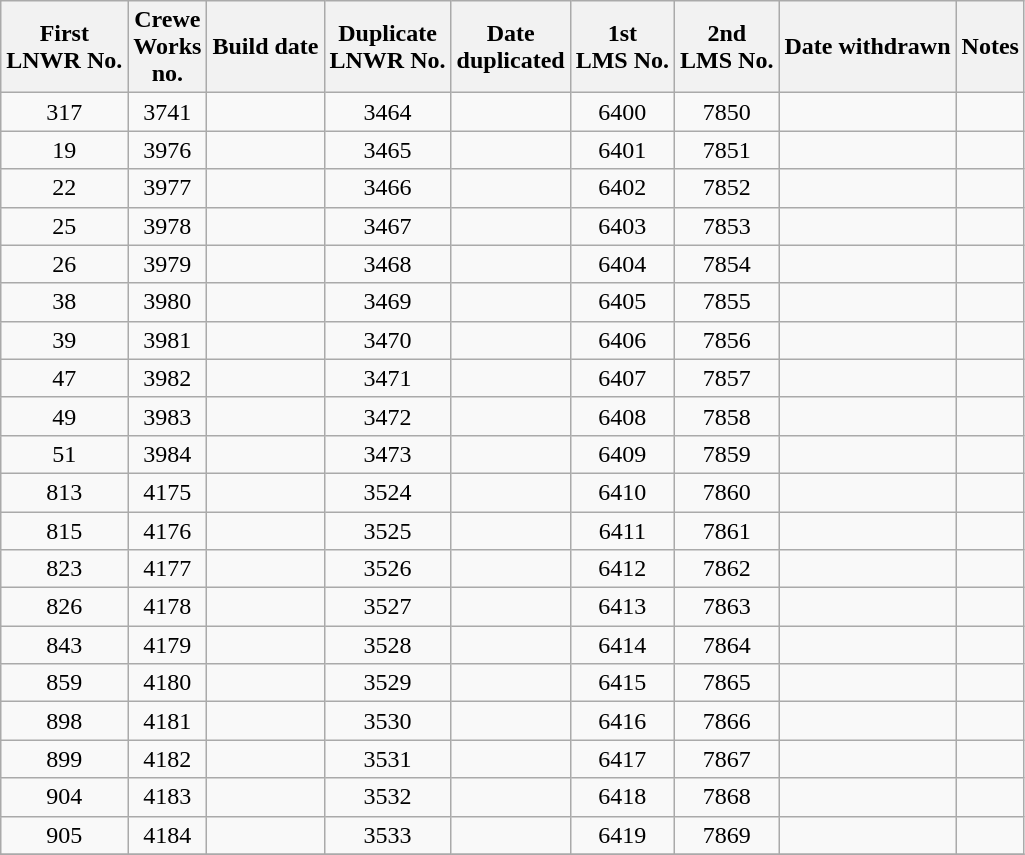<table class="wikitable sortable collapsible uncollapsed" style=text-align:center;>
<tr>
<th>First<br>LNWR No.</th>
<th>Crewe<br>Works<br>no.</th>
<th>Build date</th>
<th>Duplicate<br>LNWR No.</th>
<th>Date<br>duplicated</th>
<th>1st<br>LMS No.</th>
<th>2nd<br>LMS No.</th>
<th>Date withdrawn</th>
<th>Notes</th>
</tr>
<tr>
<td>317</td>
<td>3741</td>
<td></td>
<td>3464</td>
<td></td>
<td>6400</td>
<td>7850</td>
<td></td>
<td></td>
</tr>
<tr>
<td>19</td>
<td>3976</td>
<td></td>
<td>3465</td>
<td></td>
<td>6401</td>
<td>7851</td>
<td></td>
<td></td>
</tr>
<tr>
<td>22</td>
<td>3977</td>
<td></td>
<td>3466</td>
<td></td>
<td>6402</td>
<td>7852</td>
<td></td>
<td></td>
</tr>
<tr>
<td>25</td>
<td>3978</td>
<td></td>
<td>3467</td>
<td></td>
<td>6403</td>
<td>7853</td>
<td></td>
<td></td>
</tr>
<tr>
<td>26</td>
<td>3979</td>
<td></td>
<td>3468</td>
<td></td>
<td>6404</td>
<td>7854</td>
<td></td>
<td></td>
</tr>
<tr>
<td>38</td>
<td>3980</td>
<td></td>
<td>3469</td>
<td></td>
<td>6405</td>
<td>7855</td>
<td></td>
<td></td>
</tr>
<tr>
<td>39</td>
<td>3981</td>
<td></td>
<td>3470</td>
<td></td>
<td>6406</td>
<td>7856</td>
<td></td>
<td></td>
</tr>
<tr>
<td>47</td>
<td>3982</td>
<td></td>
<td>3471</td>
<td></td>
<td>6407</td>
<td>7857</td>
<td></td>
<td></td>
</tr>
<tr>
<td>49</td>
<td>3983</td>
<td></td>
<td>3472</td>
<td></td>
<td>6408</td>
<td>7858</td>
<td></td>
<td></td>
</tr>
<tr>
<td>51</td>
<td>3984</td>
<td></td>
<td>3473</td>
<td></td>
<td>6409</td>
<td>7859</td>
<td></td>
<td></td>
</tr>
<tr>
<td>813</td>
<td>4175</td>
<td></td>
<td>3524</td>
<td></td>
<td>6410</td>
<td>7860</td>
<td></td>
<td></td>
</tr>
<tr>
<td>815</td>
<td>4176</td>
<td></td>
<td>3525</td>
<td></td>
<td>6411</td>
<td>7861</td>
<td></td>
<td></td>
</tr>
<tr>
<td>823</td>
<td>4177</td>
<td></td>
<td>3526</td>
<td></td>
<td>6412</td>
<td>7862</td>
<td></td>
<td></td>
</tr>
<tr>
<td>826</td>
<td>4178</td>
<td></td>
<td>3527</td>
<td></td>
<td>6413</td>
<td>7863</td>
<td></td>
<td></td>
</tr>
<tr>
<td>843</td>
<td>4179</td>
<td></td>
<td>3528</td>
<td></td>
<td>6414</td>
<td>7864</td>
<td></td>
<td></td>
</tr>
<tr>
<td>859</td>
<td>4180</td>
<td></td>
<td>3529</td>
<td></td>
<td>6415</td>
<td>7865</td>
<td></td>
<td></td>
</tr>
<tr>
<td>898</td>
<td>4181</td>
<td></td>
<td>3530</td>
<td></td>
<td>6416</td>
<td>7866</td>
<td></td>
<td></td>
</tr>
<tr>
<td>899</td>
<td>4182</td>
<td></td>
<td>3531</td>
<td></td>
<td>6417</td>
<td>7867</td>
<td></td>
<td></td>
</tr>
<tr>
<td>904</td>
<td>4183</td>
<td></td>
<td>3532</td>
<td></td>
<td>6418</td>
<td>7868</td>
<td></td>
<td></td>
</tr>
<tr>
<td>905</td>
<td>4184</td>
<td></td>
<td>3533</td>
<td></td>
<td>6419</td>
<td>7869</td>
<td></td>
<td></td>
</tr>
<tr>
</tr>
</table>
